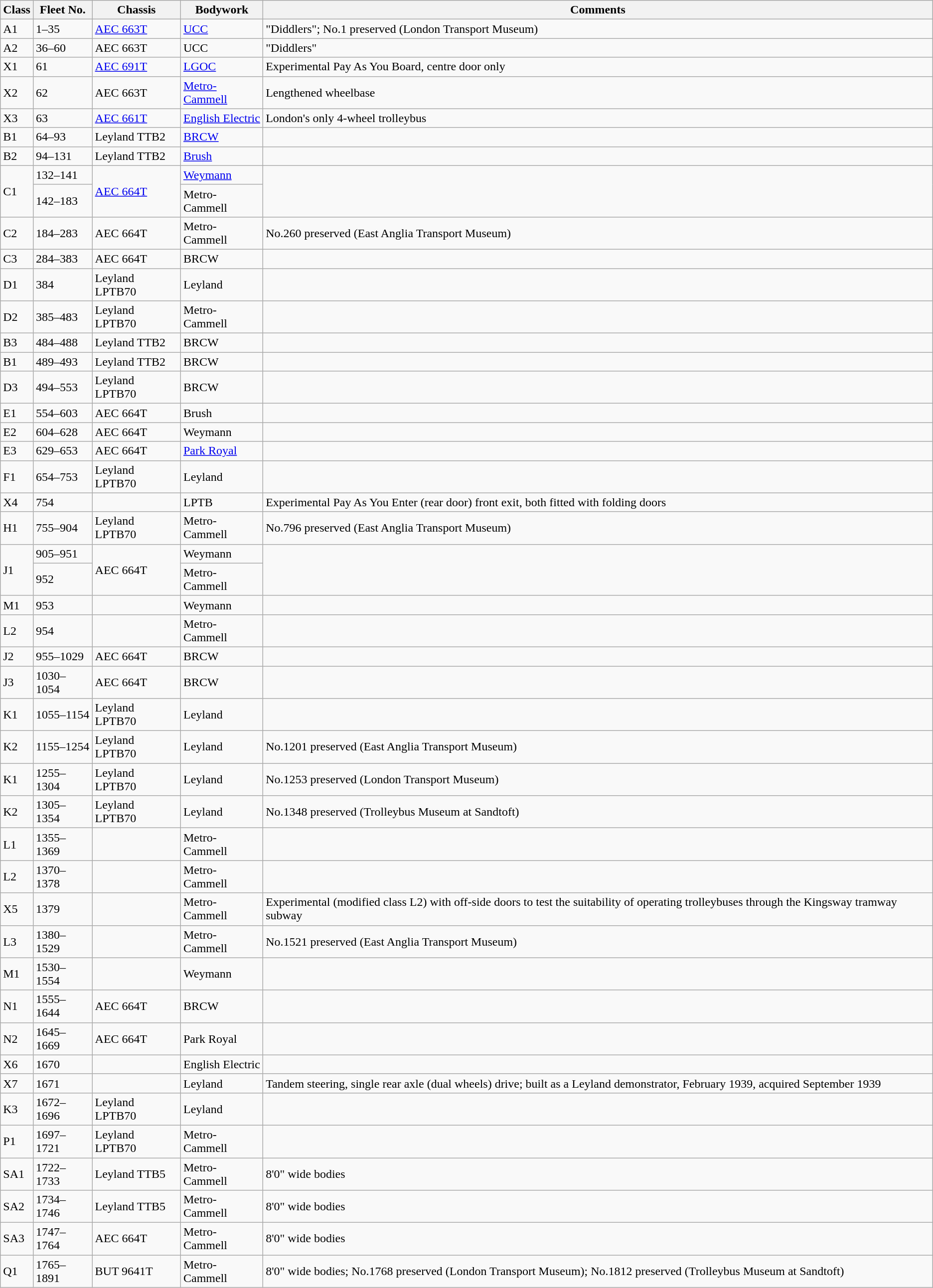<table class="wikitable sortable">
<tr>
<th>Class</th>
<th>Fleet No.</th>
<th>Chassis</th>
<th>Bodywork</th>
<th>Comments</th>
</tr>
<tr>
<td>A1</td>
<td>1–35</td>
<td><a href='#'>AEC 663T</a></td>
<td><a href='#'>UCC</a></td>
<td>"Diddlers"; No.1 preserved (London Transport Museum)</td>
</tr>
<tr>
<td>A2</td>
<td>36–60</td>
<td>AEC 663T</td>
<td>UCC</td>
<td>"Diddlers"</td>
</tr>
<tr>
<td>X1</td>
<td>61</td>
<td><a href='#'>AEC 691T</a></td>
<td><a href='#'>LGOC</a></td>
<td>Experimental Pay As You Board, centre door only</td>
</tr>
<tr>
<td>X2</td>
<td>62</td>
<td>AEC 663T</td>
<td><a href='#'>Metro-Cammell</a></td>
<td>Lengthened wheelbase</td>
</tr>
<tr>
<td>X3</td>
<td>63</td>
<td><a href='#'>AEC 661T</a></td>
<td><a href='#'>English Electric</a></td>
<td>London's only 4-wheel trolleybus</td>
</tr>
<tr>
<td>B1</td>
<td>64–93</td>
<td>Leyland TTB2</td>
<td><a href='#'>BRCW</a></td>
<td></td>
</tr>
<tr>
<td>B2</td>
<td>94–131</td>
<td>Leyland TTB2</td>
<td><a href='#'>Brush</a></td>
<td></td>
</tr>
<tr>
<td rowspan=2>C1</td>
<td>132–141</td>
<td rowspan=2><a href='#'>AEC 664T</a></td>
<td><a href='#'>Weymann</a></td>
<td rowspan=2></td>
</tr>
<tr>
<td>142–183</td>
<td>Metro-Cammell</td>
</tr>
<tr>
<td>C2</td>
<td>184–283</td>
<td>AEC 664T</td>
<td>Metro-Cammell</td>
<td>No.260 preserved (East Anglia Transport Museum)</td>
</tr>
<tr>
<td>C3</td>
<td>284–383</td>
<td>AEC 664T</td>
<td>BRCW</td>
<td></td>
</tr>
<tr>
<td>D1</td>
<td>384</td>
<td>Leyland LPTB70</td>
<td>Leyland</td>
<td></td>
</tr>
<tr>
<td>D2</td>
<td>385–483</td>
<td>Leyland LPTB70</td>
<td>Metro-Cammell</td>
<td></td>
</tr>
<tr>
<td>B3</td>
<td>484–488</td>
<td>Leyland TTB2</td>
<td>BRCW</td>
<td></td>
</tr>
<tr>
<td>B1</td>
<td>489–493</td>
<td>Leyland TTB2</td>
<td>BRCW</td>
<td></td>
</tr>
<tr>
<td>D3</td>
<td>494–553</td>
<td>Leyland LPTB70</td>
<td>BRCW</td>
<td></td>
</tr>
<tr>
<td>E1</td>
<td>554–603</td>
<td>AEC 664T</td>
<td>Brush</td>
<td></td>
</tr>
<tr>
<td>E2</td>
<td>604–628</td>
<td>AEC 664T</td>
<td>Weymann</td>
<td></td>
</tr>
<tr>
<td>E3</td>
<td>629–653</td>
<td>AEC 664T</td>
<td><a href='#'>Park Royal</a></td>
<td></td>
</tr>
<tr>
<td>F1</td>
<td>654–753</td>
<td>Leyland LPTB70</td>
<td>Leyland</td>
<td></td>
</tr>
<tr>
<td>X4</td>
<td>754</td>
<td></td>
<td>LPTB</td>
<td>Experimental Pay As You Enter (rear door) front exit, both fitted with folding doors</td>
</tr>
<tr>
<td>H1</td>
<td>755–904</td>
<td>Leyland LPTB70</td>
<td>Metro-Cammell</td>
<td>No.796 preserved (East Anglia Transport Museum)</td>
</tr>
<tr>
<td rowspan=2>J1</td>
<td>905–951</td>
<td rowspan=2>AEC 664T</td>
<td>Weymann</td>
<td rowspan=2></td>
</tr>
<tr>
<td>952</td>
<td>Metro-Cammell</td>
</tr>
<tr>
<td>M1</td>
<td>953</td>
<td></td>
<td>Weymann</td>
<td></td>
</tr>
<tr>
<td>L2</td>
<td>954</td>
<td></td>
<td>Metro-Cammell</td>
<td></td>
</tr>
<tr>
<td>J2</td>
<td>955–1029</td>
<td>AEC 664T</td>
<td>BRCW</td>
<td></td>
</tr>
<tr>
<td>J3</td>
<td>1030–1054</td>
<td>AEC 664T</td>
<td>BRCW</td>
<td></td>
</tr>
<tr>
<td>K1</td>
<td>1055–1154</td>
<td>Leyland LPTB70</td>
<td>Leyland</td>
<td></td>
</tr>
<tr>
<td>K2</td>
<td>1155–1254</td>
<td>Leyland LPTB70</td>
<td>Leyland</td>
<td>No.1201 preserved (East Anglia Transport Museum)</td>
</tr>
<tr>
<td>K1</td>
<td>1255–1304</td>
<td>Leyland LPTB70</td>
<td>Leyland</td>
<td>No.1253 preserved (London Transport Museum)</td>
</tr>
<tr>
<td>K2</td>
<td>1305–1354</td>
<td>Leyland LPTB70</td>
<td>Leyland</td>
<td>No.1348 preserved (Trolleybus Museum at Sandtoft)</td>
</tr>
<tr>
<td>L1</td>
<td>1355–1369</td>
<td></td>
<td>Metro-Cammell</td>
<td></td>
</tr>
<tr>
<td>L2</td>
<td>1370–1378</td>
<td></td>
<td>Metro-Cammell</td>
<td></td>
</tr>
<tr>
<td>X5</td>
<td>1379</td>
<td></td>
<td>Metro-Cammell</td>
<td>Experimental (modified class L2) with off-side doors to test the suitability of operating trolleybuses through the Kingsway tramway subway</td>
</tr>
<tr>
<td>L3</td>
<td>1380–1529</td>
<td></td>
<td>Metro-Cammell</td>
<td>No.1521 preserved (East Anglia Transport Museum)</td>
</tr>
<tr>
<td>M1</td>
<td>1530–1554</td>
<td></td>
<td>Weymann</td>
<td></td>
</tr>
<tr>
<td>N1</td>
<td>1555–1644</td>
<td>AEC 664T</td>
<td>BRCW</td>
<td></td>
</tr>
<tr>
<td>N2</td>
<td>1645–1669</td>
<td>AEC 664T</td>
<td>Park Royal</td>
<td></td>
</tr>
<tr>
<td>X6</td>
<td>1670</td>
<td></td>
<td>English Electric</td>
<td></td>
</tr>
<tr>
<td>X7</td>
<td>1671</td>
<td></td>
<td>Leyland</td>
<td>Tandem steering, single rear axle (dual wheels) drive; built as a Leyland demonstrator, February 1939, acquired September 1939</td>
</tr>
<tr>
<td>K3</td>
<td>1672–1696</td>
<td>Leyland LPTB70</td>
<td>Leyland</td>
<td></td>
</tr>
<tr>
<td>P1</td>
<td>1697–1721</td>
<td>Leyland LPTB70</td>
<td>Metro-Cammell</td>
<td></td>
</tr>
<tr>
<td>SA1</td>
<td>1722–1733</td>
<td>Leyland TTB5</td>
<td>Metro-Cammell</td>
<td>8'0" wide bodies</td>
</tr>
<tr>
<td>SA2</td>
<td>1734–1746</td>
<td>Leyland TTB5</td>
<td>Metro-Cammell</td>
<td>8'0" wide bodies</td>
</tr>
<tr>
<td>SA3</td>
<td>1747–1764</td>
<td>AEC 664T</td>
<td>Metro-Cammell</td>
<td>8'0" wide bodies</td>
</tr>
<tr>
<td>Q1</td>
<td>1765–1891</td>
<td>BUT 9641T</td>
<td>Metro-Cammell</td>
<td>8'0" wide bodies; No.1768 preserved (London Transport Museum); No.1812 preserved (Trolleybus Museum at Sandtoft)</td>
</tr>
</table>
